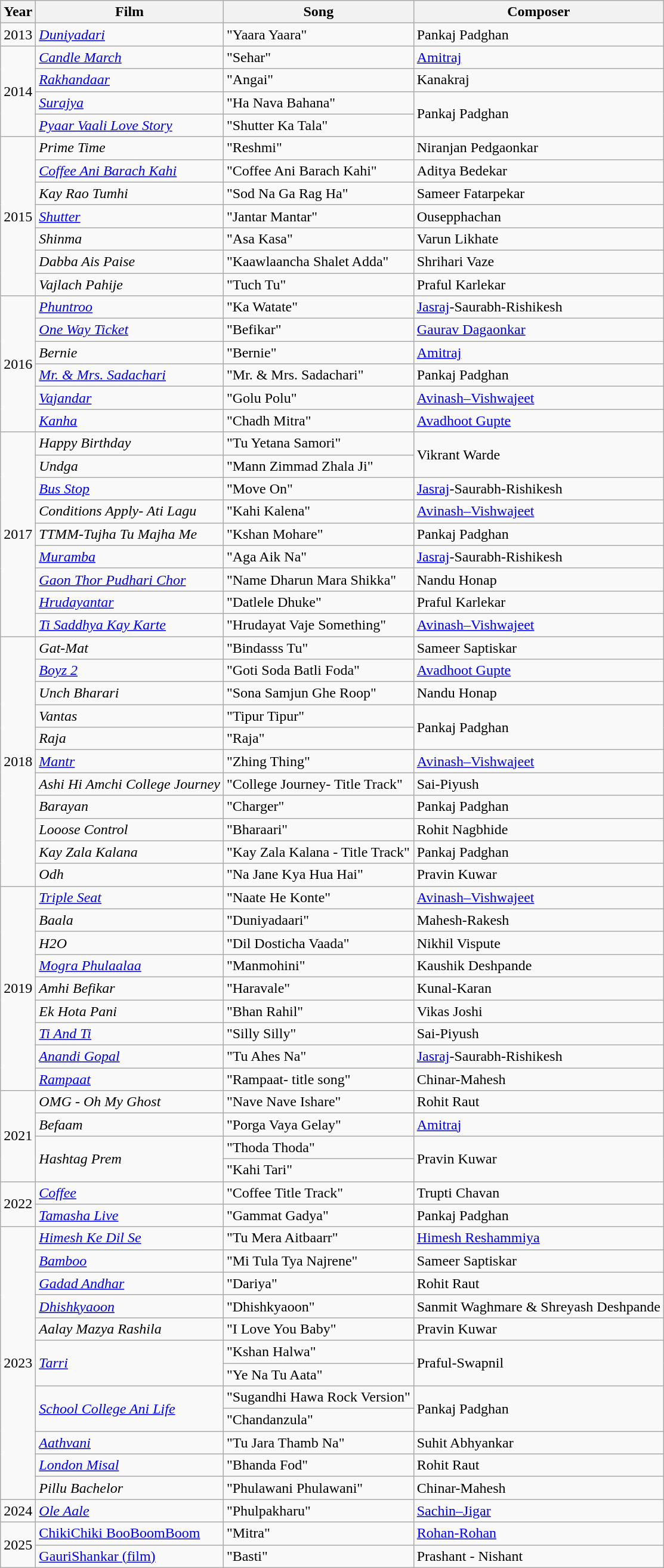<table class="wikitable sortable">
<tr>
<th>Year</th>
<th>Film</th>
<th>Song</th>
<th>Composer</th>
</tr>
<tr>
<td>2013</td>
<td><em><a href='#'>Duniyadari</a></em></td>
<td>"Yaara Yaara"</td>
<td>Pankaj Padghan</td>
</tr>
<tr>
<td rowspan="4">2014</td>
<td><em><a href='#'>Candle March</a></em></td>
<td>"Sehar"</td>
<td><a href='#'>Amitraj</a></td>
</tr>
<tr>
<td><em><a href='#'>Rakhandaar</a></em></td>
<td>"Angai"</td>
<td>Kanakraj</td>
</tr>
<tr>
<td><em><a href='#'>Surajya</a></em></td>
<td>"Ha Nava Bahana"</td>
<td rowspan="2">Pankaj Padghan</td>
</tr>
<tr>
<td><em><a href='#'>Pyaar Vaali Love Story</a></em></td>
<td>"Shutter Ka Tala"</td>
</tr>
<tr>
<td rowspan="7">2015</td>
<td><em>Prime Time</em></td>
<td>"Reshmi"</td>
<td>Niranjan Pedgaonkar</td>
</tr>
<tr>
<td><em><a href='#'>Coffee Ani Barach Kahi</a></em></td>
<td>"Coffee Ani Barach Kahi"</td>
<td>Aditya Bedekar</td>
</tr>
<tr>
<td><em>Kay Rao Tumhi</em></td>
<td>"Sod Na Ga Rag Ha"</td>
<td>Sameer Fatarpekar</td>
</tr>
<tr>
<td><em><a href='#'>Shutter</a></em></td>
<td>"Jantar Mantar"</td>
<td>Ousepphachan</td>
</tr>
<tr>
<td><em>Shinma</em></td>
<td>"Asa Kasa"</td>
<td>Varun Likhate</td>
</tr>
<tr>
<td><em>Dabba Ais Paise</em></td>
<td>"Kaawlaancha Shalet Adda"</td>
<td>Shrihari Vaze</td>
</tr>
<tr>
<td><em>Vajlach Pahije</em></td>
<td>"Tuch Tu"</td>
<td>Praful Karlekar</td>
</tr>
<tr>
<td rowspan="6">2016</td>
<td><em><a href='#'>Phuntroo</a></em></td>
<td>"Ka Watate"</td>
<td><a href='#'>Jasraj</a>-Saurabh-Rishikesh</td>
</tr>
<tr>
<td><em><a href='#'>One Way Ticket</a></em></td>
<td>"Befikar"</td>
<td><a href='#'>Gaurav Dagaonkar</a></td>
</tr>
<tr>
<td><em>Bernie</em></td>
<td>"Bernie"</td>
<td><a href='#'>Amitraj</a></td>
</tr>
<tr>
<td><em><a href='#'>Mr. & Mrs. Sadachari</a></em></td>
<td>"Mr. & Mrs. Sadachari"</td>
<td>Pankaj Padghan</td>
</tr>
<tr>
<td><a href='#'><em>Vajandar</em></a></td>
<td>"Golu Polu"</td>
<td><a href='#'>Avinash–Vishwajeet</a></td>
</tr>
<tr>
<td><em><a href='#'>Kanha</a></em></td>
<td>"Chadh Mitra"</td>
<td><a href='#'>Avadhoot Gupte</a></td>
</tr>
<tr>
<td rowspan="9">2017</td>
<td><em>Happy Birthday</em></td>
<td>"Tu Yetana Samori"</td>
<td rowspan="2">Vikrant Warde</td>
</tr>
<tr>
<td><em>Undga</em></td>
<td>"Mann Zimmad Zhala Ji"</td>
</tr>
<tr>
<td><em><a href='#'>Bus Stop</a></em></td>
<td>"Move On"</td>
<td><a href='#'>Jasraj</a>-Saurabh-Rishikesh</td>
</tr>
<tr>
<td><em>Conditions Apply- Ati Lagu</em></td>
<td>"Kahi Kalena"</td>
<td><a href='#'>Avinash–Vishwajeet</a></td>
</tr>
<tr>
<td><em>TTMM-Tujha Tu Majha Me</em></td>
<td>"Kshan Mohare"</td>
<td>Pankaj Padghan</td>
</tr>
<tr>
<td><em><a href='#'>Muramba</a></em></td>
<td>"Aga Aik Na"</td>
<td><a href='#'>Jasraj</a>-Saurabh-Rishikesh</td>
</tr>
<tr>
<td><em><a href='#'>Gaon Thor Pudhari Chor</a></em></td>
<td>"Name Dharun Mara Shikka"</td>
<td>Nandu Honap</td>
</tr>
<tr>
<td><em><a href='#'>Hrudayantar</a></em></td>
<td>"Datlele Dhuke"</td>
<td>Praful Karlekar</td>
</tr>
<tr>
<td><em><a href='#'>Ti Saddhya Kay Karte</a></em></td>
<td>"Hrudayat Vaje Something"</td>
<td><a href='#'>Avinash–Vishwajeet</a></td>
</tr>
<tr>
<td rowspan="11">2018</td>
<td><em>Gat-Mat</em></td>
<td>"Bindasss Tu"</td>
<td>Sameer Saptiskar</td>
</tr>
<tr>
<td><em><a href='#'>Boyz 2</a></em></td>
<td>"Goti Soda Batli Foda"</td>
<td><a href='#'>Avadhoot Gupte</a></td>
</tr>
<tr>
<td><em>Unch Bharari</em></td>
<td>"Sona Samjun Ghe Roop"</td>
<td>Nandu Honap</td>
</tr>
<tr>
<td><em>Vantas</em></td>
<td>"Tipur Tipur"</td>
<td rowspan="2">Pankaj Padghan</td>
</tr>
<tr>
<td><em>Raja</em></td>
<td>"Raja"</td>
</tr>
<tr>
<td><em><a href='#'>Mantr</a></em></td>
<td>"Zhing Thing"</td>
<td><a href='#'>Avinash–Vishwajeet</a></td>
</tr>
<tr>
<td><em>Ashi Hi Amchi College Journey</em></td>
<td>"College Journey- Title Track"</td>
<td>Sai-Piyush</td>
</tr>
<tr>
<td><em>Barayan</em></td>
<td>"Charger"</td>
<td>Pankaj Padghan</td>
</tr>
<tr>
<td><em>Looose Control</em></td>
<td>"Bharaari"</td>
<td>Rohit Nagbhide</td>
</tr>
<tr>
<td><em>Kay Zala Kalana</em></td>
<td>"Kay Zala Kalana - Title Track"</td>
<td>Pankaj Padghan</td>
</tr>
<tr>
<td><em>Odh</em></td>
<td>"Na Jane Kya Hua Hai"</td>
<td>Pravin Kuwar</td>
</tr>
<tr>
<td rowspan="9">2019</td>
<td><em><a href='#'>Triple Seat</a></em></td>
<td>"Naate He Konte"</td>
<td><a href='#'>Avinash–Vishwajeet</a></td>
</tr>
<tr>
<td><em>Baala</em></td>
<td>"Duniyadaari"</td>
<td>Mahesh-Rakesh</td>
</tr>
<tr>
<td><em>H2O</em></td>
<td>"Dil Dosticha Vaada"</td>
<td>Nikhil Vispute</td>
</tr>
<tr>
<td><em><a href='#'>Mogra Phulaalaa</a></em></td>
<td>"Manmohini"</td>
<td>Kaushik Deshpande</td>
</tr>
<tr>
<td><em>Amhi Befikar</em></td>
<td>"Haravale"</td>
<td>Kunal-Karan</td>
</tr>
<tr>
<td><em>Ek Hota Pani</em></td>
<td>"Bhan Rahil"</td>
<td>Vikas Joshi</td>
</tr>
<tr>
<td><em><a href='#'>Ti And Ti</a></em></td>
<td>"Silly Silly"</td>
<td>Sai-Piyush</td>
</tr>
<tr>
<td><em><a href='#'>Anandi Gopal</a></em></td>
<td>"Tu Ahes Na"</td>
<td><a href='#'>Jasraj</a>-Saurabh-Rishikesh</td>
</tr>
<tr>
<td><em><a href='#'>Rampaat</a></em></td>
<td>"Rampaat- title song"</td>
<td>Chinar-Mahesh</td>
</tr>
<tr>
<td rowspan="4">2021</td>
<td><em>OMG - Oh My Ghost</em></td>
<td>"Nave Nave Ishare"</td>
<td>Rohit Raut</td>
</tr>
<tr>
<td><em>Befaam</em></td>
<td>"Porga Vaya Gelay"</td>
<td><a href='#'>Amitraj</a></td>
</tr>
<tr>
<td rowspan="2"><em>Hashtag Prem</em></td>
<td>"Thoda Thoda"</td>
<td rowspan="2">Pravin Kuwar</td>
</tr>
<tr>
<td>"Kahi Tari"</td>
</tr>
<tr>
<td rowspan="2">2022</td>
<td><em><a href='#'>Coffee</a></em></td>
<td>"Coffee Title Track"</td>
<td>Trupti Chavan</td>
</tr>
<tr>
<td><em><a href='#'>Tamasha Live</a></em></td>
<td>"Gammat Gadya"</td>
<td>Pankaj Padghan</td>
</tr>
<tr>
<td rowspan="12">2023</td>
<td><em><a href='#'>Himesh Ke Dil Se</a></em></td>
<td>"Tu Mera Aitbaarr"</td>
<td><a href='#'>Himesh Reshammiya</a></td>
</tr>
<tr>
<td><em><a href='#'>Bamboo</a></em></td>
<td>"Mi Tula Tya Najrene"</td>
<td>Sameer Saptiskar</td>
</tr>
<tr>
<td><em><a href='#'>Gadad Andhar</a></em></td>
<td>"Dariya"</td>
<td>Rohit Raut</td>
</tr>
<tr>
<td><em><a href='#'>Dhishkyaoon</a></em></td>
<td>"Dhishkyaoon"</td>
<td>Sanmit Waghmare & Shreyash Deshpande</td>
</tr>
<tr>
<td><em>Aalay Mazya Rashila</em></td>
<td>"I Love You Baby"</td>
<td>Pravin Kuwar</td>
</tr>
<tr>
<td rowspan="2"><em><a href='#'>Tarri</a></em></td>
<td>"Kshan Halwa"</td>
<td rowspan="2">Praful-Swapnil</td>
</tr>
<tr>
<td>"Ye Na Tu Aata"</td>
</tr>
<tr>
<td rowspan="2"><em><a href='#'>School College Ani Life</a></em></td>
<td>"Sugandhi Hawa Rock Version"</td>
<td rowspan="2">Pankaj Padghan</td>
</tr>
<tr>
<td>"Chandanzula"</td>
</tr>
<tr>
<td><em><a href='#'>Aathvani</a></em></td>
<td>"Tu Jara Thamb Na"</td>
<td>Suhit Abhyankar</td>
</tr>
<tr>
<td><em><a href='#'>London Misal</a></em></td>
<td>"Bhanda Fod"</td>
<td>Rohit Raut</td>
</tr>
<tr>
<td><em>Pillu Bachelor</em></td>
<td>"Phulawani Phulawani"</td>
<td>Chinar-Mahesh</td>
</tr>
<tr>
<td>2024</td>
<td><em><a href='#'>Ole Aale</a></em></td>
<td>"Phulpakharu"</td>
<td><a href='#'>Sachin–Jigar</a></td>
</tr>
<tr>
<td Rowspan="2">2025</td>
<td><a href='#'>ChikiChiki BooBoomBoom</a></td>
<td>"Mitra"</td>
<td><a href='#'>Rohan-Rohan</a></td>
</tr>
<tr>
<td><a href='#'>GauriShankar (film)</a></td>
<td>"Basti"</td>
<td>Prashant - Nishant</td>
</tr>
</table>
